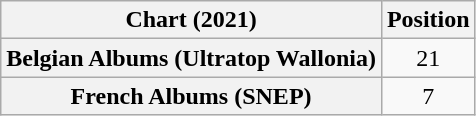<table class="wikitable sortable plainrowheaders" style="text-align:center">
<tr>
<th scope="col">Chart (2021)</th>
<th scope="col">Position</th>
</tr>
<tr>
<th scope="row">Belgian Albums (Ultratop Wallonia)</th>
<td>21</td>
</tr>
<tr>
<th scope="row">French Albums (SNEP)</th>
<td>7</td>
</tr>
</table>
